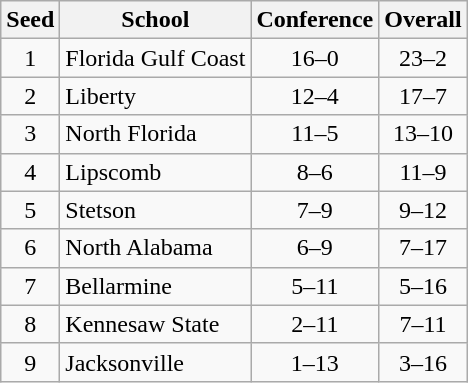<table class="wikitable" style="white-space:nowrap;">
<tr>
<th>Seed</th>
<th>School</th>
<th>Conference</th>
<th>Overall</th>
</tr>
<tr>
<td align=center>1</td>
<td>Florida Gulf Coast</td>
<td align=center>16–0</td>
<td align=center>23–2</td>
</tr>
<tr>
<td align=center>2</td>
<td>Liberty</td>
<td align=center>12–4</td>
<td align=center>17–7</td>
</tr>
<tr>
<td align=center>3</td>
<td>North Florida</td>
<td align=center>11–5</td>
<td align=center>13–10</td>
</tr>
<tr>
<td align=center>4</td>
<td>Lipscomb</td>
<td align=center>8–6</td>
<td align=center>11–9</td>
</tr>
<tr>
<td align=center>5</td>
<td>Stetson</td>
<td align=center>7–9</td>
<td align=center>9–12</td>
</tr>
<tr>
<td align=center>6</td>
<td>North Alabama</td>
<td align=center>6–9</td>
<td align=center>7–17</td>
</tr>
<tr>
<td align=center>7</td>
<td>Bellarmine</td>
<td align=center>5–11</td>
<td align=center>5–16</td>
</tr>
<tr>
<td align=center>8</td>
<td>Kennesaw State</td>
<td align=center>2–11</td>
<td align=center>7–11</td>
</tr>
<tr>
<td align=center>9</td>
<td>Jacksonville</td>
<td align=center>1–13</td>
<td align=center>3–16</td>
</tr>
</table>
